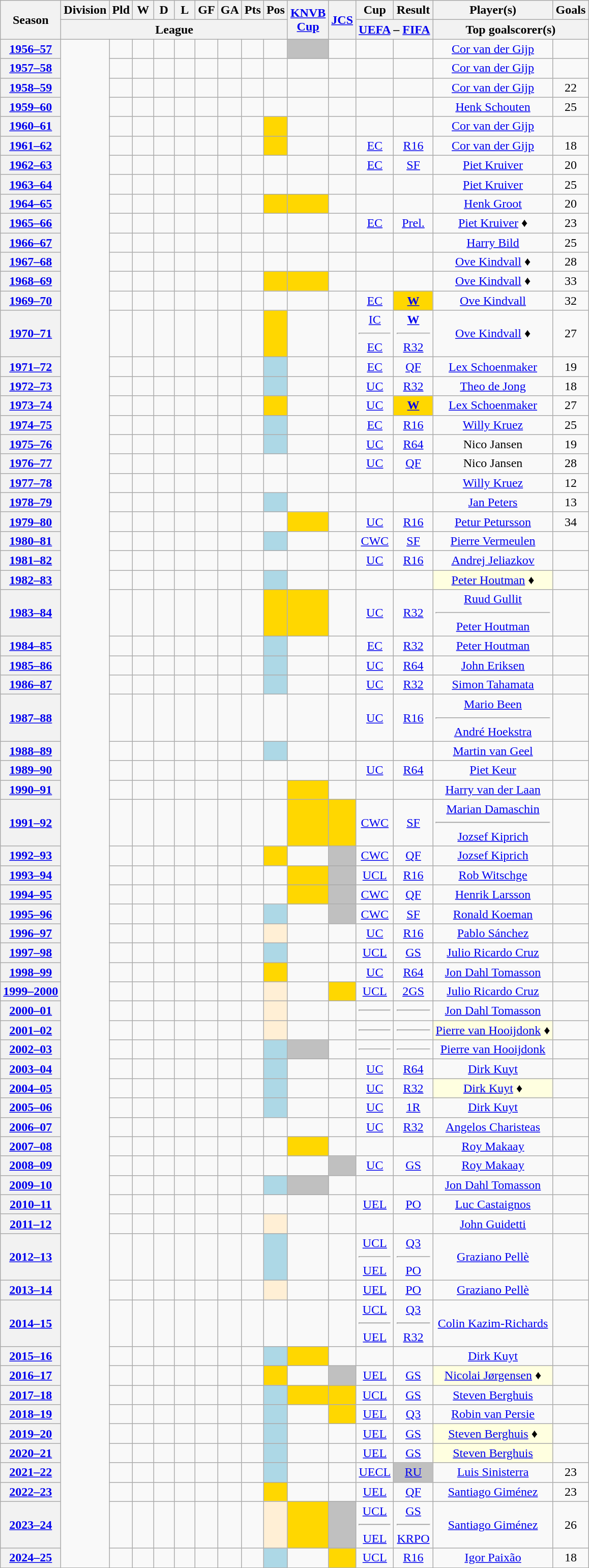<table class="wikitable sortable" style="text-align: center">
<tr>
<th rowspan="2" scope="col">Season </th>
<th scope="col">Division</th>
<th style="width:20px;" scope="col">Pld</th>
<th style="width:20px;" scope="col">W</th>
<th style="width:20px;" scope="col">D</th>
<th style="width:20px;" scope="col">L</th>
<th style="width:20px;" scope="col">GF</th>
<th style="width:20px;" scope="col">GA</th>
<th style="width:20px;" scope="col">Pts</th>
<th style="width:20px;" scope="col">Pos</th>
<th rowspan="2" scope="col"><a href='#'>KNVB<br>Cup</a></th>
<th rowspan="2" scope="col"><a href='#'>JCS</a></th>
<th scope="col">Cup</th>
<th scope="col">Result</th>
<th scope="col">Player(s)</th>
<th scope="col">Goals</th>
</tr>
<tr class="unsortable">
<th colspan="9" scope="col">League</th>
<th colspan="2" scope="col"><a href='#'>UEFA</a> – <a href='#'>FIFA</a></th>
<th colspan="2" scope="col">Top goalscorer(s)</th>
</tr>
<tr>
<th scope="row"><a href='#'>1956–57</a></th>
<td rowspan="69"></td>
<td></td>
<td></td>
<td></td>
<td></td>
<td></td>
<td></td>
<td></td>
<td></td>
<td style=background:silver></td>
<td></td>
<td></td>
<td></td>
<td style="text-align:centre"><a href='#'>Cor van der Gijp</a></td>
<td></td>
</tr>
<tr>
<th scope="row"><a href='#'>1957–58</a></th>
<td></td>
<td></td>
<td></td>
<td></td>
<td></td>
<td></td>
<td></td>
<td></td>
<td></td>
<td></td>
<td></td>
<td></td>
<td style="text-align:centre"><a href='#'>Cor van der Gijp</a></td>
<td></td>
</tr>
<tr>
<th scope="row"><a href='#'>1958–59</a></th>
<td></td>
<td></td>
<td></td>
<td></td>
<td></td>
<td></td>
<td></td>
<td></td>
<td></td>
<td></td>
<td></td>
<td></td>
<td style="text-align:centre"><a href='#'>Cor van der Gijp</a></td>
<td>22</td>
</tr>
<tr>
<th scope="row"><a href='#'>1959–60</a></th>
<td></td>
<td></td>
<td></td>
<td></td>
<td></td>
<td></td>
<td></td>
<td> </td>
<td><span></span></td>
<td></td>
<td></td>
<td></td>
<td style="text-align:centre"><a href='#'>Henk Schouten</a></td>
<td>25</td>
</tr>
<tr>
<th scope="row"><a href='#'>1960–61</a></th>
<td></td>
<td></td>
<td></td>
<td></td>
<td></td>
<td></td>
<td></td>
<td style=background:gold;color:red></td>
<td></td>
<td></td>
<td></td>
<td></td>
<td style="text-align:centre"><a href='#'>Cor van der Gijp</a></td>
<td></td>
</tr>
<tr>
<th scope="row"><a href='#'>1961–62</a></th>
<td></td>
<td></td>
<td></td>
<td></td>
<td></td>
<td></td>
<td></td>
<td style=background:gold;color:red></td>
<td></td>
<td></td>
<td><a href='#'>EC</a></td>
<td><a href='#'>R16</a></td>
<td style="text-align:centre"><a href='#'>Cor van der Gijp</a></td>
<td>18</td>
</tr>
<tr>
<th scope="row"><a href='#'>1962–63</a></th>
<td></td>
<td></td>
<td></td>
<td></td>
<td></td>
<td></td>
<td></td>
<td></td>
<td></td>
<td></td>
<td><a href='#'>EC</a></td>
<td><a href='#'>SF</a></td>
<td style="text-align:centre"><a href='#'>Piet Kruiver</a></td>
<td>20</td>
</tr>
<tr>
<th scope="row"><a href='#'>1963–64</a></th>
<td></td>
<td></td>
<td></td>
<td></td>
<td></td>
<td></td>
<td></td>
<td></td>
<td></td>
<td></td>
<td></td>
<td></td>
<td style="text-align:centre"><a href='#'>Piet Kruiver</a></td>
<td>25</td>
</tr>
<tr>
<th scope="row"><a href='#'>1964–65</a></th>
<td></td>
<td></td>
<td></td>
<td></td>
<td></td>
<td></td>
<td></td>
<td style=background:gold;color:red></td>
<td style=background:gold></td>
<td></td>
<td></td>
<td></td>
<td style="text-align:centre"><a href='#'>Henk Groot</a></td>
<td>20</td>
</tr>
<tr>
<th scope="row"><a href='#'>1965–66</a></th>
<td></td>
<td></td>
<td></td>
<td></td>
<td></td>
<td></td>
<td></td>
<td></td>
<td></td>
<td></td>
<td><a href='#'>EC</a></td>
<td><a href='#'>Prel.</a></td>
<td style="text-align:centre"><a href='#'>Piet Kruiver</a> ♦</td>
<td>23</td>
</tr>
<tr>
<th scope="row"><a href='#'>1966–67</a></th>
<td></td>
<td></td>
<td></td>
<td></td>
<td></td>
<td></td>
<td></td>
<td></td>
<td></td>
<td></td>
<td></td>
<td></td>
<td style="text-align:centre"><a href='#'>Harry Bild</a></td>
<td>25</td>
</tr>
<tr>
<th scope="row"><a href='#'>1967–68</a></th>
<td></td>
<td></td>
<td></td>
<td></td>
<td></td>
<td></td>
<td></td>
<td></td>
<td></td>
<td></td>
<td></td>
<td></td>
<td style="text-align:centre"><a href='#'>Ove Kindvall</a> ♦</td>
<td>28</td>
</tr>
<tr>
<th scope="row"><a href='#'>1968–69</a></th>
<td></td>
<td></td>
<td></td>
<td></td>
<td></td>
<td></td>
<td></td>
<td style=background:gold;color:red></td>
<td style=background:gold></td>
<td></td>
<td></td>
<td></td>
<td style="text-align:centre"><a href='#'>Ove Kindvall</a> ♦</td>
<td>33</td>
</tr>
<tr>
<th scope="row"><a href='#'>1969–70</a></th>
<td></td>
<td></td>
<td></td>
<td></td>
<td></td>
<td></td>
<td></td>
<td></td>
<td></td>
<td></td>
<td><a href='#'>EC</a></td>
<td style=background:gold><a href='#'><span><strong>W</strong></span></a></td>
<td style="text-align:centre"><a href='#'>Ove Kindvall</a></td>
<td>32</td>
</tr>
<tr>
<th scope="row"><a href='#'>1970–71</a></th>
<td></td>
<td></td>
<td></td>
<td></td>
<td></td>
<td></td>
<td></td>
<td style=background:gold;color:red></td>
<td></td>
<td></td>
<td><a href='#'>IC</a><hr><a href='#'>EC</a></td>
<td><div><a href='#'><span><strong>W</strong></span></a></div><hr><a href='#'>R32</a></td>
<td style="text-align:centre"><a href='#'>Ove Kindvall</a> ♦</td>
<td>27</td>
</tr>
<tr>
<th scope="row"><a href='#'>1971–72</a></th>
<td></td>
<td></td>
<td></td>
<td></td>
<td></td>
<td></td>
<td></td>
<td style=background:LightBlue></td>
<td></td>
<td></td>
<td><a href='#'>EC</a></td>
<td><a href='#'>QF</a></td>
<td style="text-align:centre"><a href='#'>Lex Schoenmaker</a></td>
<td>19</td>
</tr>
<tr>
<th scope="row"><a href='#'>1972–73</a></th>
<td></td>
<td></td>
<td></td>
<td></td>
<td></td>
<td></td>
<td></td>
<td style=background:LightBlue></td>
<td></td>
<td></td>
<td><a href='#'>UC</a></td>
<td><a href='#'>R32</a></td>
<td style="text-align:centre"><a href='#'>Theo de Jong</a></td>
<td>18</td>
</tr>
<tr>
<th scope="row"><a href='#'>1973–74</a></th>
<td></td>
<td></td>
<td></td>
<td></td>
<td></td>
<td></td>
<td></td>
<td style=background:gold;color:red></td>
<td></td>
<td></td>
<td><a href='#'>UC</a></td>
<td style=background:gold><a href='#'><span><strong>W</strong></span></a></td>
<td style="text-align:centre"><a href='#'>Lex Schoenmaker</a></td>
<td>27</td>
</tr>
<tr>
<th scope="row"><a href='#'>1974–75</a></th>
<td></td>
<td></td>
<td></td>
<td></td>
<td></td>
<td></td>
<td></td>
<td style=background:LightBlue></td>
<td></td>
<td></td>
<td><a href='#'>EC</a></td>
<td><a href='#'>R16</a></td>
<td style="text-align:centre"><a href='#'>Willy Kruez</a></td>
<td>25</td>
</tr>
<tr>
<th scope="row"><a href='#'>1975–76</a></th>
<td></td>
<td></td>
<td></td>
<td></td>
<td></td>
<td></td>
<td></td>
<td style=background:LightBlue></td>
<td></td>
<td></td>
<td><a href='#'>UC</a></td>
<td><a href='#'>R64</a></td>
<td style="text-align:centre">Nico Jansen</td>
<td>19</td>
</tr>
<tr>
<th scope="row"><a href='#'>1976–77</a></th>
<td></td>
<td></td>
<td></td>
<td></td>
<td></td>
<td></td>
<td></td>
<td></td>
<td></td>
<td></td>
<td><a href='#'>UC</a></td>
<td><a href='#'>QF</a></td>
<td style="text-align:centre">Nico Jansen</td>
<td>28</td>
</tr>
<tr>
<th scope="row"><a href='#'>1977–78</a></th>
<td></td>
<td></td>
<td></td>
<td></td>
<td></td>
<td></td>
<td></td>
<td></td>
<td></td>
<td></td>
<td></td>
<td></td>
<td style="text-align:centre"><a href='#'>Willy Kruez</a></td>
<td>12</td>
</tr>
<tr>
<th scope="row"><a href='#'>1978–79</a></th>
<td></td>
<td></td>
<td></td>
<td></td>
<td></td>
<td></td>
<td></td>
<td style=background:LightBlue></td>
<td></td>
<td></td>
<td></td>
<td></td>
<td style="text-align:centre"><a href='#'>Jan Peters</a></td>
<td>13</td>
</tr>
<tr>
<th scope="row"><a href='#'>1979–80</a></th>
<td></td>
<td></td>
<td></td>
<td></td>
<td></td>
<td></td>
<td></td>
<td></td>
<td style=background:gold></td>
<td></td>
<td><a href='#'>UC</a></td>
<td><a href='#'>R16</a></td>
<td style="text-align:centre"><a href='#'>Petur Petursson</a></td>
<td>34</td>
</tr>
<tr>
<th scope="row"><a href='#'>1980–81</a></th>
<td></td>
<td></td>
<td></td>
<td></td>
<td></td>
<td></td>
<td></td>
<td style=background:LightBlue></td>
<td></td>
<td></td>
<td><a href='#'>CWC</a></td>
<td><a href='#'>SF</a></td>
<td style="text-align:centre"><a href='#'>Pierre Vermeulen</a></td>
<td></td>
</tr>
<tr>
<th scope="row"><a href='#'>1981–82</a></th>
<td></td>
<td></td>
<td></td>
<td></td>
<td></td>
<td></td>
<td></td>
<td></td>
<td></td>
<td></td>
<td><a href='#'>UC</a></td>
<td><a href='#'>R16</a></td>
<td style="text-align:centre"><a href='#'>Andrej Jeliazkov</a></td>
<td></td>
</tr>
<tr>
<th scope="row"><a href='#'>1982–83</a></th>
<td></td>
<td></td>
<td></td>
<td></td>
<td></td>
<td></td>
<td></td>
<td style=background:LightBlue></td>
<td></td>
<td></td>
<td></td>
<td></td>
<td style="text-align:centre; background:LightYellow"><a href='#'>Peter Houtman</a> ♦</td>
<td></td>
</tr>
<tr>
<th scope="row"><a href='#'>1983–84</a></th>
<td></td>
<td></td>
<td></td>
<td></td>
<td></td>
<td></td>
<td></td>
<td style=background:gold;color:red></td>
<td style=background:gold></td>
<td></td>
<td><a href='#'>UC</a></td>
<td><a href='#'>R32</a></td>
<td style="text-align:centre"><a href='#'>Ruud Gullit</a><hr><a href='#'>Peter Houtman</a></td>
<td></td>
</tr>
<tr>
<th scope="row"><a href='#'>1984–85</a></th>
<td></td>
<td></td>
<td></td>
<td></td>
<td></td>
<td></td>
<td></td>
<td style=background:LightBlue></td>
<td></td>
<td></td>
<td><a href='#'>EC</a></td>
<td><a href='#'>R32</a></td>
<td style="text-align:centre"><a href='#'>Peter Houtman</a></td>
<td></td>
</tr>
<tr>
<th scope="row"><a href='#'>1985–86</a></th>
<td></td>
<td></td>
<td></td>
<td></td>
<td></td>
<td></td>
<td></td>
<td style=background:LightBlue></td>
<td></td>
<td></td>
<td><a href='#'>UC</a></td>
<td><a href='#'>R64</a></td>
<td style="text-align:centre"><a href='#'>John Eriksen</a></td>
<td></td>
</tr>
<tr>
<th scope="row"><a href='#'>1986–87</a></th>
<td></td>
<td></td>
<td></td>
<td></td>
<td></td>
<td></td>
<td></td>
<td style=background:LightBlue></td>
<td></td>
<td></td>
<td><a href='#'>UC</a></td>
<td><a href='#'>R32</a></td>
<td style="text-align:centre"><a href='#'>Simon Tahamata</a></td>
<td></td>
</tr>
<tr>
<th scope="row"><a href='#'>1987–88</a></th>
<td></td>
<td></td>
<td></td>
<td></td>
<td></td>
<td></td>
<td></td>
<td></td>
<td></td>
<td></td>
<td><a href='#'>UC</a></td>
<td><a href='#'>R16</a></td>
<td style="text-align:centre"><a href='#'>Mario Been</a><hr><a href='#'>André Hoekstra</a></td>
<td></td>
</tr>
<tr>
<th scope="row"><a href='#'>1988–89</a></th>
<td></td>
<td></td>
<td></td>
<td></td>
<td></td>
<td></td>
<td></td>
<td style=background:LightBlue></td>
<td></td>
<td></td>
<td></td>
<td></td>
<td style="text-align:centre"><a href='#'>Martin van Geel</a></td>
<td></td>
</tr>
<tr>
<th scope="row"><a href='#'>1989–90</a></th>
<td></td>
<td></td>
<td></td>
<td></td>
<td></td>
<td></td>
<td></td>
<td></td>
<td></td>
<td></td>
<td><a href='#'>UC</a></td>
<td><a href='#'>R64</a></td>
<td style="text-align:centre"><a href='#'>Piet Keur</a></td>
<td></td>
</tr>
<tr>
<th scope="row"><a href='#'>1990–91</a></th>
<td></td>
<td></td>
<td></td>
<td></td>
<td></td>
<td></td>
<td></td>
<td></td>
<td style=background:gold></td>
<td></td>
<td></td>
<td></td>
<td style="text-align:centre"><a href='#'>Harry van der Laan</a></td>
<td></td>
</tr>
<tr>
<th scope="row"><a href='#'>1991–92</a></th>
<td></td>
<td></td>
<td></td>
<td></td>
<td></td>
<td></td>
<td></td>
<td></td>
<td style=background:gold></td>
<td style=background:gold></td>
<td><a href='#'>CWC</a></td>
<td><a href='#'>SF</a></td>
<td style="text-align:centre"><a href='#'>Marian Damaschin</a><hr><a href='#'>Jozsef Kiprich</a></td>
<td></td>
</tr>
<tr>
<th scope="row"><a href='#'>1992–93</a></th>
<td></td>
<td></td>
<td></td>
<td></td>
<td></td>
<td></td>
<td></td>
<td style=background:gold;color:red></td>
<td></td>
<td style=background:silver></td>
<td><a href='#'>CWC</a></td>
<td><a href='#'>QF</a></td>
<td style="text-align:centre"><a href='#'>Jozsef Kiprich</a></td>
<td></td>
</tr>
<tr>
<th scope="row"><a href='#'>1993–94</a></th>
<td></td>
<td></td>
<td></td>
<td></td>
<td></td>
<td></td>
<td></td>
<td></td>
<td style=background:gold></td>
<td style=background:silver></td>
<td><a href='#'>UCL</a></td>
<td><a href='#'>R16</a></td>
<td style="text-align:centre"><a href='#'>Rob Witschge</a></td>
<td></td>
</tr>
<tr>
<th scope="row"><a href='#'>1994–95</a></th>
<td></td>
<td></td>
<td></td>
<td></td>
<td></td>
<td></td>
<td></td>
<td></td>
<td style=background:gold></td>
<td style=background:silver></td>
<td><a href='#'>CWC</a></td>
<td><a href='#'>QF</a></td>
<td style="text-align:centre"><a href='#'>Henrik Larsson</a></td>
<td></td>
</tr>
<tr>
<th scope="row"><a href='#'>1995–96</a></th>
<td></td>
<td></td>
<td></td>
<td></td>
<td></td>
<td></td>
<td></td>
<td style=background:LightBlue></td>
<td></td>
<td style=background:silver></td>
<td><a href='#'>CWC</a></td>
<td><a href='#'>SF</a></td>
<td style="text-align:centre"><a href='#'>Ronald Koeman</a></td>
<td></td>
</tr>
<tr>
<th scope="row"><a href='#'>1996–97</a></th>
<td></td>
<td></td>
<td></td>
<td></td>
<td></td>
<td></td>
<td></td>
<td style=background:PapayaWhip></td>
<td></td>
<td></td>
<td><a href='#'>UC</a></td>
<td><a href='#'>R16</a></td>
<td style="text-align:centre"><a href='#'>Pablo Sánchez</a></td>
<td></td>
</tr>
<tr>
<th scope="row"><a href='#'>1997–98</a></th>
<td></td>
<td></td>
<td></td>
<td></td>
<td></td>
<td></td>
<td></td>
<td style=background:LightBlue></td>
<td></td>
<td></td>
<td><a href='#'>UCL</a></td>
<td><a href='#'>GS</a></td>
<td style="text-align:centre"><a href='#'>Julio Ricardo Cruz</a></td>
<td></td>
</tr>
<tr>
<th scope="row"><a href='#'>1998–99</a></th>
<td></td>
<td></td>
<td></td>
<td></td>
<td></td>
<td></td>
<td></td>
<td style=background:gold;color:red></td>
<td></td>
<td></td>
<td><a href='#'>UC</a></td>
<td><a href='#'>R64</a></td>
<td style="text-align:centre"><a href='#'>Jon Dahl Tomasson</a></td>
<td></td>
</tr>
<tr>
<th scope="row"><a href='#'>1999–2000</a></th>
<td></td>
<td></td>
<td></td>
<td></td>
<td></td>
<td></td>
<td></td>
<td style=background:PapayaWhip></td>
<td></td>
<td style=background:gold></td>
<td><a href='#'>UCL</a></td>
<td><a href='#'>2GS</a></td>
<td style="text-align:centre"><a href='#'>Julio Ricardo Cruz</a></td>
<td></td>
</tr>
<tr>
<th scope="row"><a href='#'>2000–01</a></th>
<td></td>
<td></td>
<td></td>
<td></td>
<td></td>
<td></td>
<td></td>
<td style=background:PapayaWhip></td>
<td></td>
<td></td>
<td><hr></td>
<td><hr></td>
<td style="text-align:centre"><a href='#'>Jon Dahl Tomasson</a></td>
<td></td>
</tr>
<tr>
<th scope="row"><a href='#'>2001–02</a></th>
<td></td>
<td></td>
<td></td>
<td></td>
<td></td>
<td></td>
<td></td>
<td style=background:PapayaWhip></td>
<td></td>
<td></td>
<td><hr></td>
<td><hr><div></div></td>
<td style="text-align:centre; background:LightYellow"><a href='#'>Pierre van Hooijdonk</a> ♦</td>
<td></td>
</tr>
<tr>
<th scope="row"><a href='#'>2002–03</a></th>
<td></td>
<td></td>
<td></td>
<td></td>
<td></td>
<td></td>
<td></td>
<td style=background:LightBlue></td>
<td style=background:silver></td>
<td></td>
<td><hr></td>
<td><div></div><hr></td>
<td style="text-align:centre"><a href='#'>Pierre van Hooijdonk</a></td>
<td></td>
</tr>
<tr>
<th scope="row"><a href='#'>2003–04</a></th>
<td></td>
<td></td>
<td></td>
<td></td>
<td></td>
<td></td>
<td></td>
<td style=background:LightBlue></td>
<td></td>
<td></td>
<td><a href='#'>UC</a></td>
<td><a href='#'>R64</a></td>
<td style="text-align:centre"><a href='#'>Dirk Kuyt</a></td>
<td></td>
</tr>
<tr>
<th scope="row"><a href='#'>2004–05</a></th>
<td></td>
<td></td>
<td></td>
<td></td>
<td></td>
<td></td>
<td></td>
<td style=background:LightBlue></td>
<td></td>
<td></td>
<td><a href='#'>UC</a></td>
<td><a href='#'>R32</a></td>
<td style="text-align:centre; background:LightYellow"><a href='#'>Dirk Kuyt</a> ♦</td>
<td></td>
</tr>
<tr>
<th scope="row"><a href='#'>2005–06</a></th>
<td></td>
<td></td>
<td></td>
<td></td>
<td></td>
<td></td>
<td></td>
<td style=background:LightBlue></td>
<td></td>
<td></td>
<td><a href='#'>UC</a></td>
<td><a href='#'>1R</a></td>
<td style="text-align:centre"><a href='#'>Dirk Kuyt</a></td>
<td></td>
</tr>
<tr>
<th scope="row"><a href='#'>2006–07</a></th>
<td></td>
<td></td>
<td></td>
<td></td>
<td></td>
<td></td>
<td></td>
<td></td>
<td></td>
<td></td>
<td><a href='#'>UC</a></td>
<td><a href='#'>R32</a></td>
<td style="text-align:centre"><a href='#'>Angelos Charisteas</a></td>
<td></td>
</tr>
<tr>
<th scope="row"><a href='#'>2007–08</a></th>
<td></td>
<td></td>
<td></td>
<td></td>
<td></td>
<td></td>
<td></td>
<td></td>
<td style=background:gold></td>
<td></td>
<td></td>
<td></td>
<td style="text-align:centre"><a href='#'>Roy Makaay</a></td>
<td></td>
</tr>
<tr>
<th scope="row"><a href='#'>2008–09</a></th>
<td></td>
<td></td>
<td></td>
<td></td>
<td></td>
<td></td>
<td></td>
<td></td>
<td></td>
<td style=background:silver></td>
<td><a href='#'>UC</a></td>
<td><a href='#'>GS</a></td>
<td style="text-align:centre"><a href='#'>Roy Makaay</a></td>
<td></td>
</tr>
<tr>
<th scope="row"><a href='#'>2009–10</a></th>
<td></td>
<td></td>
<td></td>
<td></td>
<td></td>
<td></td>
<td></td>
<td style=background:LightBlue></td>
<td style=background:silver></td>
<td></td>
<td></td>
<td></td>
<td style="text-align:centre"><a href='#'>Jon Dahl Tomasson</a></td>
<td></td>
</tr>
<tr>
<th scope="row"><a href='#'>2010–11</a></th>
<td></td>
<td></td>
<td></td>
<td></td>
<td></td>
<td></td>
<td></td>
<td></td>
<td></td>
<td></td>
<td><a href='#'>UEL</a></td>
<td><a href='#'>PO</a></td>
<td style="text-align:centre"><a href='#'>Luc Castaignos</a></td>
<td></td>
</tr>
<tr>
<th scope="row"><a href='#'>2011–12</a></th>
<td></td>
<td></td>
<td></td>
<td></td>
<td></td>
<td></td>
<td></td>
<td style=background:PapayaWhip></td>
<td></td>
<td></td>
<td></td>
<td></td>
<td style="text-align:centre"><a href='#'>John Guidetti</a></td>
<td></td>
</tr>
<tr>
<th scope="row"><a href='#'>2012–13</a></th>
<td></td>
<td></td>
<td></td>
<td></td>
<td></td>
<td></td>
<td></td>
<td style=background:LightBlue></td>
<td></td>
<td></td>
<td><a href='#'>UCL</a><hr><a href='#'>UEL</a></td>
<td><a href='#'>Q3</a><hr><a href='#'>PO</a></td>
<td style="text-align:centre"><a href='#'>Graziano Pellè</a></td>
<td></td>
</tr>
<tr>
<th scope="row"><a href='#'>2013–14</a></th>
<td></td>
<td></td>
<td></td>
<td></td>
<td></td>
<td></td>
<td></td>
<td style=background:PapayaWhip></td>
<td></td>
<td></td>
<td><a href='#'>UEL</a></td>
<td><a href='#'>PO</a></td>
<td style="text-align:centre"><a href='#'>Graziano Pellè</a></td>
<td></td>
</tr>
<tr>
<th scope="row"><a href='#'>2014–15</a></th>
<td></td>
<td></td>
<td></td>
<td></td>
<td></td>
<td></td>
<td></td>
<td></td>
<td></td>
<td></td>
<td><a href='#'>UCL</a><hr><a href='#'>UEL</a></td>
<td><a href='#'>Q3</a><hr><a href='#'>R32</a></td>
<td style="text-align:centre"><a href='#'>Colin Kazim-Richards</a></td>
<td></td>
</tr>
<tr>
<th scope="row"><a href='#'>2015–16</a></th>
<td></td>
<td></td>
<td></td>
<td></td>
<td></td>
<td></td>
<td></td>
<td style=background:LightBlue></td>
<td style=background:gold></td>
<td></td>
<td></td>
<td></td>
<td style="text-align:centre"><a href='#'>Dirk Kuyt</a></td>
<td></td>
</tr>
<tr>
<th scope="row"><a href='#'>2016–17</a></th>
<td></td>
<td></td>
<td></td>
<td></td>
<td></td>
<td></td>
<td></td>
<td style=background:gold;color:red></td>
<td></td>
<td style=background:silver></td>
<td><a href='#'>UEL</a></td>
<td><a href='#'>GS</a></td>
<td style="text-align:centre; background:LightYellow"><a href='#'>Nicolai Jørgensen</a> ♦</td>
<td></td>
</tr>
<tr>
<th scope="row"><a href='#'>2017–18</a></th>
<td></td>
<td></td>
<td></td>
<td></td>
<td></td>
<td></td>
<td></td>
<td style=background:LightBlue></td>
<td style=background:gold;color:red></td>
<td style=background:gold;color:red></td>
<td><a href='#'>UCL</a></td>
<td><a href='#'>GS</a></td>
<td style="text-align:centre"><a href='#'>Steven Berghuis</a></td>
<td></td>
</tr>
<tr>
<th scope="row"><a href='#'>2018–19</a></th>
<td></td>
<td></td>
<td></td>
<td></td>
<td></td>
<td></td>
<td></td>
<td style=background:LightBlue></td>
<td></td>
<td style=background:gold></td>
<td><a href='#'>UEL</a></td>
<td><a href='#'>Q3</a></td>
<td style="text-align:centre"><a href='#'>Robin van Persie</a></td>
<td></td>
</tr>
<tr>
<th scope="row"><a href='#'>2019–20</a></th>
<td></td>
<td></td>
<td></td>
<td></td>
<td></td>
<td></td>
<td></td>
<td style=background:LightBlue></td>
<td></td>
<td></td>
<td><a href='#'>UEL</a></td>
<td><a href='#'>GS</a></td>
<td style="text-align:centre; background:LightYellow"><a href='#'>Steven Berghuis</a> ♦</td>
<td></td>
</tr>
<tr>
<th scope="row"><a href='#'>2020–21</a></th>
<td></td>
<td></td>
<td></td>
<td></td>
<td></td>
<td></td>
<td></td>
<td style=background:LightBlue></td>
<td></td>
<td></td>
<td><a href='#'>UEL</a></td>
<td><a href='#'>GS</a></td>
<td style="text-align:centre; background:LightYellow"><a href='#'>Steven Berghuis</a></td>
<td></td>
</tr>
<tr>
<th scope="row"><a href='#'>2021–22</a></th>
<td></td>
<td></td>
<td></td>
<td></td>
<td></td>
<td></td>
<td></td>
<td style=background:LightBlue></td>
<td></td>
<td></td>
<td><a href='#'>UECL</a></td>
<td bgcolor=silver><a href='#'>RU</a></td>
<td><a href='#'>Luis Sinisterra</a></td>
<td>23</td>
</tr>
<tr>
<th scope="row"><a href='#'>2022–23</a></th>
<td></td>
<td></td>
<td></td>
<td></td>
<td></td>
<td></td>
<td></td>
<td style=background:gold;color:red></td>
<td></td>
<td></td>
<td><a href='#'>UEL</a></td>
<td><a href='#'>QF</a></td>
<td><a href='#'>Santiago Giménez</a></td>
<td>23</td>
</tr>
<tr>
<th scope="row"><a href='#'>2023–24</a></th>
<td></td>
<td></td>
<td></td>
<td></td>
<td></td>
<td></td>
<td></td>
<td style=background:PapayaWhip></td>
<td style=background:gold;color:red></td>
<td style=background:silver></td>
<td><a href='#'>UCL</a><hr><a href='#'>UEL</a></td>
<td><a href='#'>GS</a><hr><a href='#'>KRPO</a></td>
<td><a href='#'>Santiago Giménez</a></td>
<td>26</td>
</tr>
<tr>
<th scope="row"><a href='#'>2024–25</a></th>
<td></td>
<td></td>
<td></td>
<td></td>
<td></td>
<td></td>
<td></td>
<td style=background:LightBlue></td>
<td></td>
<td style=background:gold></td>
<td><a href='#'>UCL</a></td>
<td><a href='#'>R16</a></td>
<td><a href='#'>Igor Paixão</a></td>
<td>18</td>
</tr>
</table>
